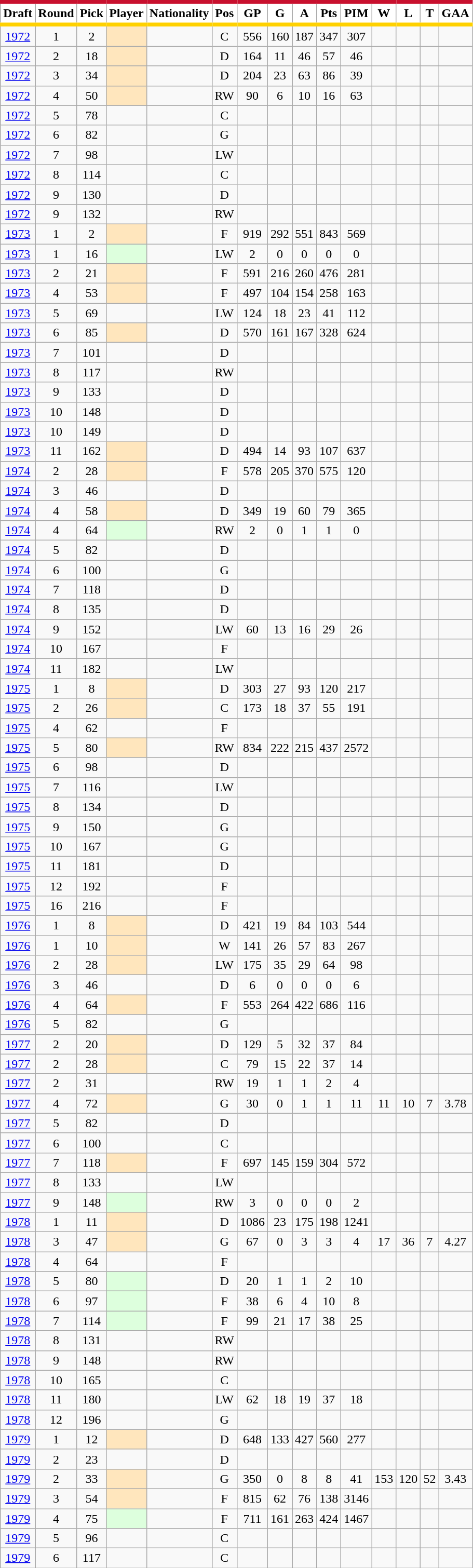<table class="wikitable sortable" style="text-align:center">
<tr>
<th style="background:#FFFFFF; border-top:#C8102E 5px solid; border-bottom:#FFD100 5px solid;">Draft</th>
<th style="background:#FFFFFF; border-top:#C8102E 5px solid; border-bottom:#FFD100 5px solid; data-sort-type="number">Round</th>
<th style="background:#FFFFFF; border-top:#C8102E 5px solid; border-bottom:#FFD100 5px solid; data-sort-type="number">Pick</th>
<th style="background:#FFFFFF; border-top:#C8102E 5px solid; border-bottom:#FFD100 5px solid;">Player</th>
<th style="background:#FFFFFF; border-top:#C8102E 5px solid; border-bottom:#FFD100 5px solid;">Nationality</th>
<th style="background:#FFFFFF; border-top:#C8102E 5px solid; border-bottom:#FFD100 5px solid;">Pos</th>
<th style="background:#FFFFFF; border-top:#C8102E 5px solid; border-bottom:#FFD100 5px solid; data-sort-type="number">GP</th>
<th style="background:#FFFFFF; border-top:#C8102E 5px solid; border-bottom:#FFD100 5px solid; data-sort-type="number">G</th>
<th style="background:#FFFFFF; border-top:#C8102E 5px solid; border-bottom:#FFD100 5px solid; data-sort-type="number">A</th>
<th style="background:#FFFFFF; border-top:#C8102E 5px solid; border-bottom:#FFD100 5px solid; data-sort-type="number">Pts</th>
<th style="background:#FFFFFF; border-top:#C8102E 5px solid; border-bottom:#FFD100 5px solid; data-sort-type="number">PIM</th>
<th style="background:#FFFFFF; border-top:#C8102E 5px solid; border-bottom:#FFD100 5px solid; data-sort-type="number">W</th>
<th style="background:#FFFFFF; border-top:#C8102E 5px solid; border-bottom:#FFD100 5px solid; data-sort-type="number">L</th>
<th style="background:#FFFFFF; border-top:#C8102E 5px solid; border-bottom:#FFD100 5px solid; data-sort-type="number">T</th>
<th style="background:#FFFFFF; border-top:#C8102E 5px solid; border-bottom:#FFD100 5px solid; data-sort-type="number">GAA</th>
</tr>
<tr>
<td><a href='#'>1972</a></td>
<td>1</td>
<td>2</td>
<td align="left" bgcolor="#FFE6BD"></td>
<td align="left"></td>
<td>C</td>
<td>556</td>
<td>160</td>
<td>187</td>
<td>347</td>
<td>307</td>
<td></td>
<td></td>
<td></td>
<td></td>
</tr>
<tr>
<td><a href='#'>1972</a></td>
<td>2</td>
<td>18</td>
<td align="left" bgcolor="#FFE6BD"></td>
<td align="left"></td>
<td>D</td>
<td>164</td>
<td>11</td>
<td>46</td>
<td>57</td>
<td>46</td>
<td></td>
<td></td>
<td></td>
<td></td>
</tr>
<tr>
<td><a href='#'>1972</a></td>
<td>3</td>
<td>34</td>
<td align="left" bgcolor="#FFE6BD"></td>
<td align="left"></td>
<td>D</td>
<td>204</td>
<td>23</td>
<td>63</td>
<td>86</td>
<td>39</td>
<td></td>
<td></td>
<td></td>
<td></td>
</tr>
<tr>
<td><a href='#'>1972</a></td>
<td>4</td>
<td>50</td>
<td align="left" bgcolor="#FFE6BD"></td>
<td align="left"></td>
<td>RW</td>
<td>90</td>
<td>6</td>
<td>10</td>
<td>16</td>
<td>63</td>
<td></td>
<td></td>
<td></td>
<td></td>
</tr>
<tr>
<td><a href='#'>1972</a></td>
<td>5</td>
<td>78</td>
<td align="left"></td>
<td align="left"></td>
<td>C</td>
<td></td>
<td></td>
<td></td>
<td></td>
<td></td>
<td></td>
<td></td>
<td></td>
<td></td>
</tr>
<tr>
<td><a href='#'>1972</a></td>
<td>6</td>
<td>82</td>
<td align="left"></td>
<td align="left"></td>
<td>G</td>
<td></td>
<td></td>
<td></td>
<td></td>
<td></td>
<td></td>
<td></td>
<td></td>
<td></td>
</tr>
<tr>
<td><a href='#'>1972</a></td>
<td>7</td>
<td>98</td>
<td align="left"></td>
<td align="left"></td>
<td>LW</td>
<td></td>
<td></td>
<td></td>
<td></td>
<td></td>
<td></td>
<td></td>
<td></td>
<td></td>
</tr>
<tr>
<td><a href='#'>1972</a></td>
<td>8</td>
<td>114</td>
<td align="left"></td>
<td align="left"></td>
<td>C</td>
<td></td>
<td></td>
<td></td>
<td></td>
<td></td>
<td></td>
<td></td>
<td></td>
<td></td>
</tr>
<tr>
<td><a href='#'>1972</a></td>
<td>9</td>
<td>130</td>
<td align="left"></td>
<td align="left"></td>
<td>D</td>
<td></td>
<td></td>
<td></td>
<td></td>
<td></td>
<td></td>
<td></td>
<td></td>
<td></td>
</tr>
<tr>
<td><a href='#'>1972</a></td>
<td>9</td>
<td>132</td>
<td align="left"></td>
<td align="left"></td>
<td>RW</td>
<td></td>
<td></td>
<td></td>
<td></td>
<td></td>
<td></td>
<td></td>
<td></td>
<td></td>
</tr>
<tr>
<td><a href='#'>1973</a></td>
<td>1</td>
<td>2</td>
<td align="left" bgcolor="#FFE6BD"></td>
<td align="left"></td>
<td>F</td>
<td>919</td>
<td>292</td>
<td>551</td>
<td>843</td>
<td>569</td>
<td></td>
<td></td>
<td></td>
<td></td>
</tr>
<tr>
<td><a href='#'>1973</a></td>
<td>1</td>
<td>16</td>
<td align="left" bgcolor="#DDFFDD"></td>
<td align="left"></td>
<td>LW</td>
<td>2</td>
<td>0</td>
<td>0</td>
<td>0</td>
<td>0</td>
<td></td>
<td></td>
<td></td>
<td></td>
</tr>
<tr>
<td><a href='#'>1973</a></td>
<td>2</td>
<td>21</td>
<td align="left" bgcolor="#FFE6BD"></td>
<td align="left"></td>
<td>F</td>
<td>591</td>
<td>216</td>
<td>260</td>
<td>476</td>
<td>281</td>
<td></td>
<td></td>
<td></td>
<td></td>
</tr>
<tr>
<td><a href='#'>1973</a></td>
<td>4</td>
<td>53</td>
<td align="left" bgcolor="#FFE6BD"></td>
<td align="left"></td>
<td>F</td>
<td>497</td>
<td>104</td>
<td>154</td>
<td>258</td>
<td>163</td>
<td></td>
<td></td>
<td></td>
<td></td>
</tr>
<tr>
<td><a href='#'>1973</a></td>
<td>5</td>
<td>69</td>
<td align="left"></td>
<td align="left"></td>
<td>LW</td>
<td>124</td>
<td>18</td>
<td>23</td>
<td>41</td>
<td>112</td>
<td></td>
<td></td>
<td></td>
<td></td>
</tr>
<tr>
<td><a href='#'>1973</a></td>
<td>6</td>
<td>85</td>
<td align="left" bgcolor="#FFE6BD"></td>
<td align="left"></td>
<td>D</td>
<td>570</td>
<td>161</td>
<td>167</td>
<td>328</td>
<td>624</td>
<td></td>
<td></td>
<td></td>
<td></td>
</tr>
<tr>
<td><a href='#'>1973</a></td>
<td>7</td>
<td>101</td>
<td align="left"></td>
<td align="left"></td>
<td>D</td>
<td></td>
<td></td>
<td></td>
<td></td>
<td></td>
<td></td>
<td></td>
<td></td>
<td></td>
</tr>
<tr>
<td><a href='#'>1973</a></td>
<td>8</td>
<td>117</td>
<td align="left"></td>
<td align="left"></td>
<td>RW</td>
<td></td>
<td></td>
<td></td>
<td></td>
<td></td>
<td></td>
<td></td>
<td></td>
<td></td>
</tr>
<tr>
<td><a href='#'>1973</a></td>
<td>9</td>
<td>133</td>
<td align="left"></td>
<td align="left"></td>
<td>D</td>
<td></td>
<td></td>
<td></td>
<td></td>
<td></td>
<td></td>
<td></td>
<td></td>
<td></td>
</tr>
<tr>
<td><a href='#'>1973</a></td>
<td>10</td>
<td>148</td>
<td align="left"></td>
<td align="left"></td>
<td>D</td>
<td></td>
<td></td>
<td></td>
<td></td>
<td></td>
<td></td>
<td></td>
<td></td>
<td></td>
</tr>
<tr>
<td><a href='#'>1973</a></td>
<td>10</td>
<td>149</td>
<td align="left"></td>
<td align="left"></td>
<td>D</td>
<td></td>
<td></td>
<td></td>
<td></td>
<td></td>
<td></td>
<td></td>
<td></td>
<td></td>
</tr>
<tr>
<td><a href='#'>1973</a></td>
<td>11</td>
<td>162</td>
<td align="left" bgcolor="#FFE6BD"></td>
<td align="left"></td>
<td>D</td>
<td>494</td>
<td>14</td>
<td>93</td>
<td>107</td>
<td>637</td>
<td></td>
<td></td>
<td></td>
<td></td>
</tr>
<tr>
<td><a href='#'>1974</a></td>
<td>2</td>
<td>28</td>
<td align="left" bgcolor="#FFE6BD"></td>
<td align="left"></td>
<td>F</td>
<td>578</td>
<td>205</td>
<td>370</td>
<td>575</td>
<td>120</td>
<td></td>
<td></td>
<td></td>
<td></td>
</tr>
<tr>
<td><a href='#'>1974</a></td>
<td>3</td>
<td>46</td>
<td align="left"></td>
<td align="left"></td>
<td>D</td>
<td></td>
<td></td>
<td></td>
<td></td>
<td></td>
<td></td>
<td></td>
<td></td>
<td></td>
</tr>
<tr>
<td><a href='#'>1974</a></td>
<td>4</td>
<td>58</td>
<td align="left" bgcolor="#FFE6BD"></td>
<td align="left"></td>
<td>D</td>
<td>349</td>
<td>19</td>
<td>60</td>
<td>79</td>
<td>365</td>
<td></td>
<td></td>
<td></td>
<td></td>
</tr>
<tr>
<td><a href='#'>1974</a></td>
<td>4</td>
<td>64</td>
<td align="left" bgcolor="#DDFFDD"></td>
<td align="left"></td>
<td>RW</td>
<td>2</td>
<td>0</td>
<td>1</td>
<td>1</td>
<td>0</td>
<td></td>
<td></td>
<td></td>
<td></td>
</tr>
<tr>
<td><a href='#'>1974</a></td>
<td>5</td>
<td>82</td>
<td align="left"></td>
<td align="left"></td>
<td>D</td>
<td></td>
<td></td>
<td></td>
<td></td>
<td></td>
<td></td>
<td></td>
<td></td>
<td></td>
</tr>
<tr>
<td><a href='#'>1974</a></td>
<td>6</td>
<td>100</td>
<td align="left"></td>
<td align="left"></td>
<td>G</td>
<td></td>
<td></td>
<td></td>
<td></td>
<td></td>
<td></td>
<td></td>
<td></td>
<td></td>
</tr>
<tr>
<td><a href='#'>1974</a></td>
<td>7</td>
<td>118</td>
<td align="left"></td>
<td align="left"></td>
<td>D</td>
<td></td>
<td></td>
<td></td>
<td></td>
<td></td>
<td></td>
<td></td>
<td></td>
<td></td>
</tr>
<tr>
<td><a href='#'>1974</a></td>
<td>8</td>
<td>135</td>
<td align="left"></td>
<td align="left"></td>
<td>D</td>
<td></td>
<td></td>
<td></td>
<td></td>
<td></td>
<td></td>
<td></td>
<td></td>
<td></td>
</tr>
<tr>
<td><a href='#'>1974</a></td>
<td>9</td>
<td>152</td>
<td align="left"></td>
<td align="left"></td>
<td>LW</td>
<td>60</td>
<td>13</td>
<td>16</td>
<td>29</td>
<td>26</td>
<td></td>
<td></td>
<td></td>
<td></td>
</tr>
<tr>
<td><a href='#'>1974</a></td>
<td>10</td>
<td>167</td>
<td align="left"></td>
<td align="left"></td>
<td>F</td>
<td></td>
<td></td>
<td></td>
<td></td>
<td></td>
<td></td>
<td></td>
<td></td>
<td></td>
</tr>
<tr>
<td><a href='#'>1974</a></td>
<td>11</td>
<td>182</td>
<td align="left"></td>
<td align="left"></td>
<td>LW</td>
<td></td>
<td></td>
<td></td>
<td></td>
<td></td>
<td></td>
<td></td>
<td></td>
<td></td>
</tr>
<tr>
<td><a href='#'>1975</a></td>
<td>1</td>
<td>8</td>
<td align="left" bgcolor="#FFE6BD"></td>
<td align="left"></td>
<td>D</td>
<td>303</td>
<td>27</td>
<td>93</td>
<td>120</td>
<td>217</td>
<td></td>
<td></td>
<td></td>
<td></td>
</tr>
<tr>
<td><a href='#'>1975</a></td>
<td>2</td>
<td>26</td>
<td align="left" bgcolor="#FFE6BD"></td>
<td align="left"></td>
<td>C</td>
<td>173</td>
<td>18</td>
<td>37</td>
<td>55</td>
<td>191</td>
<td></td>
<td></td>
<td></td>
<td></td>
</tr>
<tr>
<td><a href='#'>1975</a></td>
<td>4</td>
<td>62</td>
<td align="left"></td>
<td align="left"></td>
<td>F</td>
<td></td>
<td></td>
<td></td>
<td></td>
<td></td>
<td></td>
<td></td>
<td></td>
<td></td>
</tr>
<tr>
<td><a href='#'>1975</a></td>
<td>5</td>
<td>80</td>
<td align="left" bgcolor="#FFE6BD"></td>
<td align="left"></td>
<td>RW</td>
<td>834</td>
<td>222</td>
<td>215</td>
<td>437</td>
<td>2572</td>
<td></td>
<td></td>
<td></td>
<td></td>
</tr>
<tr>
<td><a href='#'>1975</a></td>
<td>6</td>
<td>98</td>
<td align="left"></td>
<td align="left"></td>
<td>D</td>
<td></td>
<td></td>
<td></td>
<td></td>
<td></td>
<td></td>
<td></td>
<td></td>
<td></td>
</tr>
<tr>
<td><a href='#'>1975</a></td>
<td>7</td>
<td>116</td>
<td align="left"></td>
<td align="left"></td>
<td>LW</td>
<td></td>
<td></td>
<td></td>
<td></td>
<td></td>
<td></td>
<td></td>
<td></td>
<td></td>
</tr>
<tr>
<td><a href='#'>1975</a></td>
<td>8</td>
<td>134</td>
<td align="left"></td>
<td align="left"></td>
<td>D</td>
<td></td>
<td></td>
<td></td>
<td></td>
<td></td>
<td></td>
<td></td>
<td></td>
<td></td>
</tr>
<tr>
<td><a href='#'>1975</a></td>
<td>9</td>
<td>150</td>
<td align="left"></td>
<td align="left"></td>
<td>G</td>
<td></td>
<td></td>
<td></td>
<td></td>
<td></td>
<td></td>
<td></td>
<td></td>
<td></td>
</tr>
<tr>
<td><a href='#'>1975</a></td>
<td>10</td>
<td>167</td>
<td align="left"></td>
<td align="left"></td>
<td>G</td>
<td></td>
<td></td>
<td></td>
<td></td>
<td></td>
<td></td>
<td></td>
<td></td>
<td></td>
</tr>
<tr>
<td><a href='#'>1975</a></td>
<td>11</td>
<td>181</td>
<td align="left"></td>
<td align="left"></td>
<td>D</td>
<td></td>
<td></td>
<td></td>
<td></td>
<td></td>
<td></td>
<td></td>
<td></td>
<td></td>
</tr>
<tr>
<td><a href='#'>1975</a></td>
<td>12</td>
<td>192</td>
<td align="left"></td>
<td align="left"></td>
<td>F</td>
<td></td>
<td></td>
<td></td>
<td></td>
<td></td>
<td></td>
<td></td>
<td></td>
<td></td>
</tr>
<tr>
<td><a href='#'>1975</a></td>
<td>16</td>
<td>216</td>
<td align="left"></td>
<td align="left"></td>
<td>F</td>
<td></td>
<td></td>
<td></td>
<td></td>
<td></td>
<td></td>
<td></td>
<td></td>
<td></td>
</tr>
<tr>
<td><a href='#'>1976</a></td>
<td>1</td>
<td>8</td>
<td align="left" bgcolor="#FFE6BD"></td>
<td align="left"></td>
<td>D</td>
<td>421</td>
<td>19</td>
<td>84</td>
<td>103</td>
<td>544</td>
<td></td>
<td></td>
<td></td>
<td></td>
</tr>
<tr>
<td><a href='#'>1976</a></td>
<td>1</td>
<td>10</td>
<td align="left" bgcolor="#FFE6BD"></td>
<td align="left"></td>
<td>W</td>
<td>141</td>
<td>26</td>
<td>57</td>
<td>83</td>
<td>267</td>
<td></td>
<td></td>
<td></td>
<td></td>
</tr>
<tr>
<td><a href='#'>1976</a></td>
<td>2</td>
<td>28</td>
<td align="left" bgcolor="#FFE6BD"></td>
<td align="left"></td>
<td>LW</td>
<td>175</td>
<td>35</td>
<td>29</td>
<td>64</td>
<td>98</td>
<td></td>
<td></td>
<td></td>
<td></td>
</tr>
<tr>
<td><a href='#'>1976</a></td>
<td>3</td>
<td>46</td>
<td align="left"></td>
<td align="left"></td>
<td>D</td>
<td>6</td>
<td>0</td>
<td>0</td>
<td>0</td>
<td>6</td>
<td></td>
<td></td>
<td></td>
<td></td>
</tr>
<tr>
<td><a href='#'>1976</a></td>
<td>4</td>
<td>64</td>
<td align="left" bgcolor="#FFE6BD"></td>
<td align="left"></td>
<td>F</td>
<td>553</td>
<td>264</td>
<td>422</td>
<td>686</td>
<td>116</td>
<td></td>
<td></td>
<td></td>
<td></td>
</tr>
<tr>
<td><a href='#'>1976</a></td>
<td>5</td>
<td>82</td>
<td align="left"></td>
<td align="left"></td>
<td>G</td>
<td></td>
<td></td>
<td></td>
<td></td>
<td></td>
<td></td>
<td></td>
<td></td>
<td></td>
</tr>
<tr>
<td><a href='#'>1977</a></td>
<td>2</td>
<td>20</td>
<td align="left" bgcolor="#FFE6BD"></td>
<td align="left"></td>
<td>D</td>
<td>129</td>
<td>5</td>
<td>32</td>
<td>37</td>
<td>84</td>
<td></td>
<td></td>
<td></td>
<td></td>
</tr>
<tr>
<td><a href='#'>1977</a></td>
<td>2</td>
<td>28</td>
<td align="left" bgcolor="#FFE6BD"></td>
<td align="left"></td>
<td>C</td>
<td>79</td>
<td>15</td>
<td>22</td>
<td>37</td>
<td>14</td>
<td></td>
<td></td>
<td></td>
<td></td>
</tr>
<tr>
<td><a href='#'>1977</a></td>
<td>2</td>
<td>31</td>
<td align="left"></td>
<td align="left"></td>
<td>RW</td>
<td>19</td>
<td>1</td>
<td>1</td>
<td>2</td>
<td>4</td>
<td></td>
<td></td>
<td></td>
<td></td>
</tr>
<tr>
<td><a href='#'>1977</a></td>
<td>4</td>
<td>72</td>
<td align="left" bgcolor="#FFE6BD"></td>
<td align="left"></td>
<td>G</td>
<td>30</td>
<td>0</td>
<td>1</td>
<td>1</td>
<td>11</td>
<td>11</td>
<td>10</td>
<td>7</td>
<td>3.78</td>
</tr>
<tr>
<td><a href='#'>1977</a></td>
<td>5</td>
<td>82</td>
<td align="left"></td>
<td align="left"></td>
<td>D</td>
<td></td>
<td></td>
<td></td>
<td></td>
<td></td>
<td></td>
<td></td>
<td></td>
<td></td>
</tr>
<tr>
<td><a href='#'>1977</a></td>
<td>6</td>
<td>100</td>
<td align="left"></td>
<td align="left"></td>
<td>C</td>
<td></td>
<td></td>
<td></td>
<td></td>
<td></td>
<td></td>
<td></td>
<td></td>
<td></td>
</tr>
<tr>
<td><a href='#'>1977</a></td>
<td>7</td>
<td>118</td>
<td align="left" bgcolor="#FFE6BD"></td>
<td align="left"></td>
<td>F</td>
<td>697</td>
<td>145</td>
<td>159</td>
<td>304</td>
<td>572</td>
<td></td>
<td></td>
<td></td>
<td></td>
</tr>
<tr>
<td><a href='#'>1977</a></td>
<td>8</td>
<td>133</td>
<td align="left"></td>
<td align="left"></td>
<td>LW</td>
<td></td>
<td></td>
<td></td>
<td></td>
<td></td>
<td></td>
<td></td>
<td></td>
<td></td>
</tr>
<tr>
<td><a href='#'>1977</a></td>
<td>9</td>
<td>148</td>
<td align="left" bgcolor="#DDFFDD"></td>
<td align="left"></td>
<td>RW</td>
<td>3</td>
<td>0</td>
<td>0</td>
<td>0</td>
<td>2</td>
<td></td>
<td></td>
<td></td>
<td></td>
</tr>
<tr>
<td><a href='#'>1978</a></td>
<td>1</td>
<td>11</td>
<td align="left" bgcolor="#FFE6BD"></td>
<td align="left"></td>
<td>D</td>
<td>1086</td>
<td>23</td>
<td>175</td>
<td>198</td>
<td>1241</td>
<td></td>
<td></td>
<td></td>
<td></td>
</tr>
<tr>
<td><a href='#'>1978</a></td>
<td>3</td>
<td>47</td>
<td align="left" bgcolor="#FFE6BD"></td>
<td align="left"></td>
<td>G</td>
<td>67</td>
<td>0</td>
<td>3</td>
<td>3</td>
<td>4</td>
<td>17</td>
<td>36</td>
<td>7</td>
<td>4.27</td>
</tr>
<tr>
<td><a href='#'>1978</a></td>
<td>4</td>
<td>64</td>
<td align="left"></td>
<td align="left"></td>
<td>F</td>
<td></td>
<td></td>
<td></td>
<td></td>
<td></td>
<td></td>
<td></td>
<td></td>
<td></td>
</tr>
<tr>
<td><a href='#'>1978</a></td>
<td>5</td>
<td>80</td>
<td align="left" bgcolor="#DDFFDD"></td>
<td align="left"></td>
<td>D</td>
<td>20</td>
<td>1</td>
<td>1</td>
<td>2</td>
<td>10</td>
<td></td>
<td></td>
<td></td>
<td></td>
</tr>
<tr>
<td><a href='#'>1978</a></td>
<td>6</td>
<td>97</td>
<td align="left" bgcolor="#DDFFDD"></td>
<td align="left"></td>
<td>F</td>
<td>38</td>
<td>6</td>
<td>4</td>
<td>10</td>
<td>8</td>
<td></td>
<td></td>
<td></td>
<td></td>
</tr>
<tr>
<td><a href='#'>1978</a></td>
<td>7</td>
<td>114</td>
<td align="left" bgcolor="#DDFFDD"></td>
<td align="left"></td>
<td>F</td>
<td>99</td>
<td>21</td>
<td>17</td>
<td>38</td>
<td>25</td>
<td></td>
<td></td>
<td></td>
<td></td>
</tr>
<tr>
<td><a href='#'>1978</a></td>
<td>8</td>
<td>131</td>
<td align="left"></td>
<td align="left"></td>
<td>RW</td>
<td></td>
<td></td>
<td></td>
<td></td>
<td></td>
<td></td>
<td></td>
<td></td>
<td></td>
</tr>
<tr>
<td><a href='#'>1978</a></td>
<td>9</td>
<td>148</td>
<td align="left"></td>
<td align="left"></td>
<td>RW</td>
<td></td>
<td></td>
<td></td>
<td></td>
<td></td>
<td></td>
<td></td>
<td></td>
<td></td>
</tr>
<tr>
<td><a href='#'>1978</a></td>
<td>10</td>
<td>165</td>
<td align="left"></td>
<td align="left"></td>
<td>C</td>
<td></td>
<td></td>
<td></td>
<td></td>
<td></td>
<td></td>
<td></td>
<td></td>
<td></td>
</tr>
<tr>
<td><a href='#'>1978</a></td>
<td>11</td>
<td>180</td>
<td align="left"></td>
<td align="left"></td>
<td>LW</td>
<td>62</td>
<td>18</td>
<td>19</td>
<td>37</td>
<td>18</td>
<td></td>
<td></td>
<td></td>
<td></td>
</tr>
<tr>
<td><a href='#'>1978</a></td>
<td>12</td>
<td>196</td>
<td align="left"></td>
<td align="left"></td>
<td>G</td>
<td></td>
<td></td>
<td></td>
<td></td>
<td></td>
<td></td>
<td></td>
<td></td>
<td></td>
</tr>
<tr>
<td><a href='#'>1979</a></td>
<td>1</td>
<td>12</td>
<td align="left" bgcolor="#FFE6BD"></td>
<td align="left"></td>
<td>D</td>
<td>648</td>
<td>133</td>
<td>427</td>
<td>560</td>
<td>277</td>
<td></td>
<td></td>
<td></td>
<td></td>
</tr>
<tr>
<td><a href='#'>1979</a></td>
<td>2</td>
<td>23</td>
<td align="left"></td>
<td align="left"></td>
<td>D</td>
<td></td>
<td></td>
<td></td>
<td></td>
<td></td>
<td></td>
<td></td>
<td></td>
<td></td>
</tr>
<tr>
<td><a href='#'>1979</a></td>
<td>2</td>
<td>33</td>
<td align="left" bgcolor="#FFE6BD"></td>
<td align="left"></td>
<td>G</td>
<td>350</td>
<td>0</td>
<td>8</td>
<td>8</td>
<td>41</td>
<td>153</td>
<td>120</td>
<td>52</td>
<td>3.43</td>
</tr>
<tr>
<td><a href='#'>1979</a></td>
<td>3</td>
<td>54</td>
<td align="left" bgcolor="#FFE6BD"></td>
<td align="left"></td>
<td>F</td>
<td>815</td>
<td>62</td>
<td>76</td>
<td>138</td>
<td>3146</td>
<td></td>
<td></td>
<td></td>
<td></td>
</tr>
<tr>
<td><a href='#'>1979</a></td>
<td>4</td>
<td>75</td>
<td align="left" bgcolor="#DDFFDD"></td>
<td align="left"></td>
<td>F</td>
<td>711</td>
<td>161</td>
<td>263</td>
<td>424</td>
<td>1467</td>
<td></td>
<td></td>
<td></td>
<td></td>
</tr>
<tr>
<td><a href='#'>1979</a></td>
<td>5</td>
<td>96</td>
<td align="left"></td>
<td align="left"></td>
<td>C</td>
<td></td>
<td></td>
<td></td>
<td></td>
<td></td>
<td></td>
<td></td>
<td></td>
<td></td>
</tr>
<tr>
<td><a href='#'>1979</a></td>
<td>6</td>
<td>117</td>
<td align="left"></td>
<td align="left"></td>
<td>C</td>
<td></td>
<td></td>
<td></td>
<td></td>
<td></td>
<td></td>
<td></td>
<td></td>
<td></td>
</tr>
</table>
